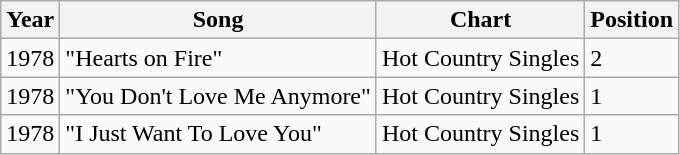<table class="wikitable">
<tr>
<th>Year</th>
<th>Song</th>
<th>Chart</th>
<th>Position</th>
</tr>
<tr>
<td>1978</td>
<td>"Hearts on Fire"</td>
<td>Hot Country Singles</td>
<td>2</td>
</tr>
<tr>
<td>1978</td>
<td>"You Don't Love Me Anymore"</td>
<td>Hot Country Singles</td>
<td>1</td>
</tr>
<tr>
<td>1978</td>
<td>"I Just Want To Love You"</td>
<td>Hot Country Singles</td>
<td>1</td>
</tr>
</table>
